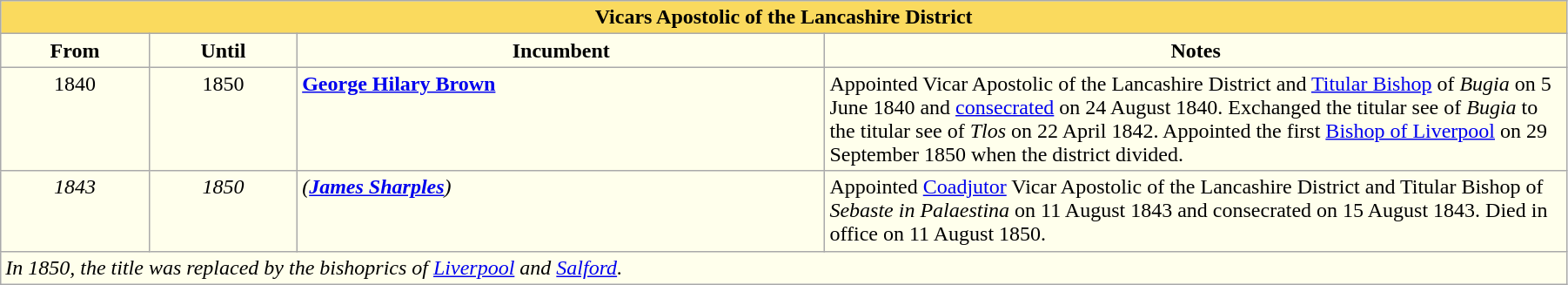<table class="wikitable" style="width:95%">
<tr>
<th style="background:#fada5e;" colspan="4">Vicars Apostolic of the Lancashire District</th>
</tr>
<tr align=left>
<th style="background:#ffffec; width:9%;">From</th>
<th style="background:#ffffec; width:9%;">Until</th>
<th style="background:#ffffec; width:32%;">Incumbent</th>
<th style="background:#ffffec; width:45%;">Notes</th>
</tr>
<tr style="vertical-align:top; background:#ffffec;">
<td style="text-align:center;">1840</td>
<td style="text-align:center;">1850</td>
<td><strong><a href='#'>George Hilary Brown</a></strong></td>
<td>Appointed Vicar Apostolic of the Lancashire District and <a href='#'>Titular Bishop</a> of <em>Bugia</em> on 5 June 1840 and <a href='#'>consecrated</a> on 24 August 1840. Exchanged the titular see of <em>Bugia</em> to the titular see of <em>Tlos</em> on 22 April 1842. Appointed the first <a href='#'>Bishop of Liverpool</a> on 29 September 1850 when the district divided.</td>
</tr>
<tr style="vertical-align:top; background:#ffffec;">
<td style="text-align:center;"><em>1843</em></td>
<td style="text-align:center;"><em>1850</em></td>
<td><em>(<strong><a href='#'>James Sharples</a></strong>)</em></td>
<td>Appointed <a href='#'>Coadjutor</a> Vicar Apostolic of the Lancashire District and Titular Bishop of <em>Sebaste in Palaestina</em> on 11 August 1843 and consecrated on 15 August 1843. Died in office on 11 August 1850.</td>
</tr>
<tr style="vertical-align:top; background:#ffffec;">
<td colspan="4"><em>In 1850, the title was replaced by the bishoprics of <a href='#'>Liverpool</a> and <a href='#'>Salford</a>.</em></td>
</tr>
</table>
